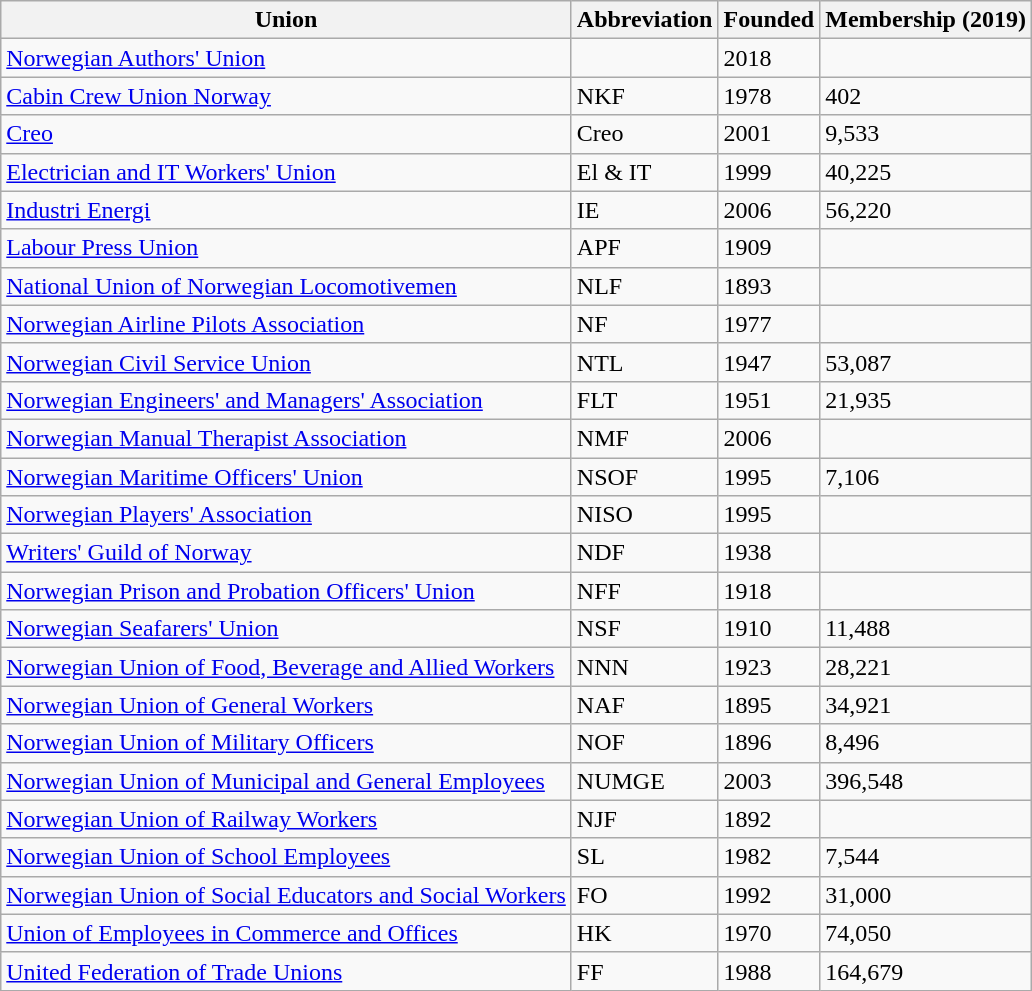<table class="wikitable sortable">
<tr>
<th>Union</th>
<th>Abbreviation</th>
<th>Founded</th>
<th>Membership (2019)</th>
</tr>
<tr>
<td><a href='#'>Norwegian Authors' Union</a></td>
<td></td>
<td>2018</td>
<td></td>
</tr>
<tr>
<td><a href='#'>Cabin Crew Union Norway</a></td>
<td>NKF</td>
<td>1978</td>
<td>402</td>
</tr>
<tr>
<td><a href='#'>Creo</a></td>
<td>Creo</td>
<td>2001</td>
<td>9,533</td>
</tr>
<tr>
<td><a href='#'>Electrician and IT Workers' Union</a></td>
<td>El & IT</td>
<td>1999</td>
<td>40,225</td>
</tr>
<tr>
<td><a href='#'>Industri Energi</a></td>
<td>IE</td>
<td>2006</td>
<td>56,220</td>
</tr>
<tr>
<td><a href='#'>Labour Press Union</a></td>
<td>APF</td>
<td>1909</td>
<td></td>
</tr>
<tr>
<td><a href='#'>National Union of Norwegian Locomotivemen</a></td>
<td>NLF</td>
<td>1893</td>
<td></td>
</tr>
<tr>
<td><a href='#'>Norwegian Airline Pilots Association</a></td>
<td>NF</td>
<td>1977</td>
<td></td>
</tr>
<tr>
<td><a href='#'>Norwegian Civil Service Union</a></td>
<td>NTL</td>
<td>1947</td>
<td>53,087</td>
</tr>
<tr>
<td><a href='#'>Norwegian Engineers' and Managers' Association</a></td>
<td>FLT</td>
<td>1951</td>
<td>21,935</td>
</tr>
<tr>
<td><a href='#'>Norwegian Manual Therapist Association</a></td>
<td>NMF</td>
<td>2006</td>
<td></td>
</tr>
<tr>
<td><a href='#'>Norwegian Maritime Officers' Union</a></td>
<td>NSOF</td>
<td>1995</td>
<td>7,106</td>
</tr>
<tr>
<td><a href='#'>Norwegian Players' Association</a></td>
<td>NISO</td>
<td>1995</td>
<td></td>
</tr>
<tr>
<td><a href='#'>Writers' Guild of Norway</a></td>
<td>NDF</td>
<td>1938</td>
<td></td>
</tr>
<tr>
<td><a href='#'>Norwegian Prison and Probation Officers' Union</a></td>
<td>NFF</td>
<td>1918</td>
<td></td>
</tr>
<tr>
<td><a href='#'>Norwegian Seafarers' Union</a></td>
<td>NSF</td>
<td>1910</td>
<td>11,488</td>
</tr>
<tr>
<td><a href='#'>Norwegian Union of Food, Beverage and Allied Workers</a></td>
<td>NNN</td>
<td>1923</td>
<td>28,221</td>
</tr>
<tr>
<td><a href='#'>Norwegian Union of General Workers</a></td>
<td>NAF</td>
<td>1895</td>
<td>34,921</td>
</tr>
<tr>
<td><a href='#'>Norwegian Union of Military Officers</a></td>
<td>NOF</td>
<td>1896</td>
<td>8,496</td>
</tr>
<tr>
<td><a href='#'>Norwegian Union of Municipal and General Employees</a></td>
<td>NUMGE</td>
<td>2003</td>
<td>396,548</td>
</tr>
<tr>
<td><a href='#'>Norwegian Union of Railway Workers</a></td>
<td>NJF</td>
<td>1892</td>
<td></td>
</tr>
<tr>
<td><a href='#'>Norwegian Union of School Employees</a></td>
<td>SL</td>
<td>1982</td>
<td>7,544</td>
</tr>
<tr>
<td><a href='#'>Norwegian Union of Social Educators and Social Workers</a></td>
<td>FO</td>
<td>1992</td>
<td>31,000</td>
</tr>
<tr>
<td><a href='#'>Union of Employees in Commerce and Offices</a></td>
<td>HK</td>
<td>1970</td>
<td>74,050</td>
</tr>
<tr>
<td><a href='#'>United Federation of Trade Unions</a></td>
<td>FF</td>
<td>1988</td>
<td>164,679</td>
</tr>
</table>
